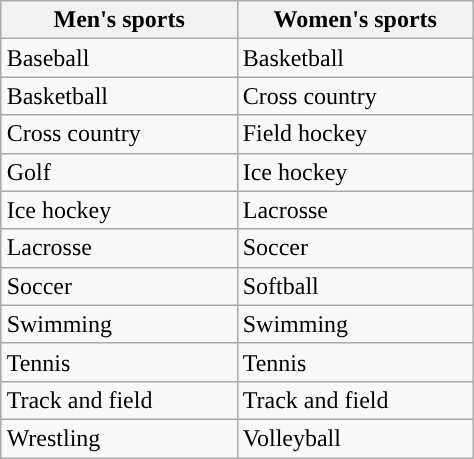<table class="wikitable"; style="float:right; clear:right; margin-left:15px">
<tr>
<th width=150px>Men's sports</th>
<th width=150px>Women's sports</th>
</tr>
<tr>
<td>Baseball</td>
<td>Basketball</td>
</tr>
<tr>
<td>Basketball</td>
<td>Cross country</td>
</tr>
<tr>
<td>Cross country</td>
<td>Field hockey</td>
</tr>
<tr>
<td>Golf</td>
<td>Ice hockey</td>
</tr>
<tr>
<td>Ice hockey</td>
<td>Lacrosse</td>
</tr>
<tr>
<td>Lacrosse</td>
<td>Soccer</td>
</tr>
<tr>
<td>Soccer</td>
<td>Softball</td>
</tr>
<tr>
<td>Swimming</td>
<td>Swimming</td>
</tr>
<tr>
<td>Tennis</td>
<td>Tennis</td>
</tr>
<tr>
<td>Track and field</td>
<td>Track and field</td>
</tr>
<tr>
<td>Wrestling</td>
<td>Volleyball</td>
</tr>
</table>
